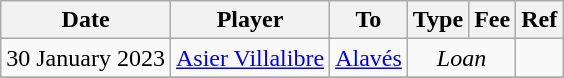<table class="wikitable">
<tr>
<th>Date</th>
<th>Player</th>
<th>To</th>
<th>Type</th>
<th>Fee</th>
<th>Ref</th>
</tr>
<tr>
<td>30 January 2023</td>
<td> <a href='#'>Asier Villalibre</a></td>
<td><a href='#'>Alavés</a></td>
<td colspan=2 align=center><em>Loan</em></td>
<td align=center></td>
</tr>
<tr>
</tr>
</table>
